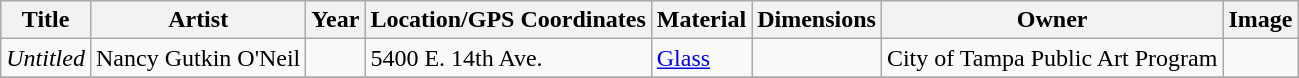<table class="wikitable sortable">
<tr>
<th>Title</th>
<th>Artist</th>
<th>Year</th>
<th>Location/GPS Coordinates</th>
<th>Material</th>
<th>Dimensions</th>
<th>Owner</th>
<th>Image</th>
</tr>
<tr>
<td><em>Untitled</em></td>
<td>Nancy Gutkin O'Neil</td>
<td></td>
<td>5400 E. 14th Ave.</td>
<td><a href='#'>Glass</a></td>
<td></td>
<td>City of Tampa Public Art Program</td>
<td></td>
</tr>
<tr>
</tr>
</table>
